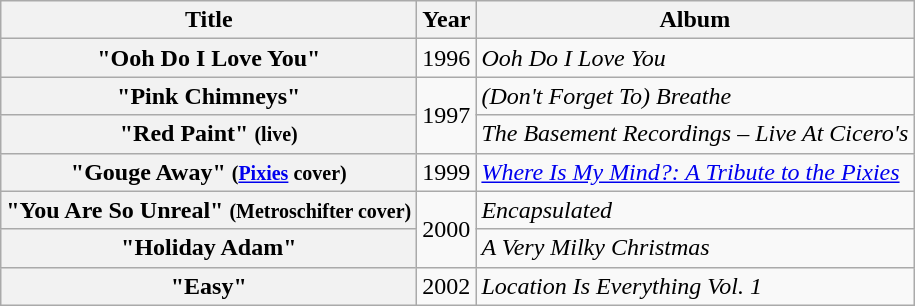<table class="wikitable plainrowheaders" style="text-align:center;">
<tr>
<th>Title</th>
<th>Year</th>
<th>Album</th>
</tr>
<tr>
<th scope="row">"Ooh Do I Love You"</th>
<td>1996</td>
<td style="text-align:left;"><em>Ooh Do I Love You</em></td>
</tr>
<tr>
<th scope="row">"Pink Chimneys"</th>
<td rowspan="2">1997</td>
<td style="text-align:left;"><em>(Don't Forget To) Breathe</em></td>
</tr>
<tr>
<th scope="row">"Red Paint" <small>(live)</small></th>
<td style="text-align:left;"><em>The Basement Recordings – Live At Cicero's</em></td>
</tr>
<tr>
<th scope="row">"Gouge Away" <small>(<a href='#'>Pixies</a> cover)</small></th>
<td>1999</td>
<td style="text-align:left;"><em><a href='#'>Where Is My Mind?: A Tribute to the Pixies</a></em></td>
</tr>
<tr>
<th scope="row">"You Are So Unreal" <small>(Metroschifter cover)</small></th>
<td rowspan="2">2000</td>
<td style="text-align:left;"><em>Encapsulated</em></td>
</tr>
<tr>
<th scope="row">"Holiday Adam"</th>
<td style="text-align:left;"><em>A Very Milky Christmas</em></td>
</tr>
<tr>
<th scope="row">"Easy"</th>
<td>2002</td>
<td style="text-align:left;"><em>Location Is Everything Vol. 1</em></td>
</tr>
</table>
